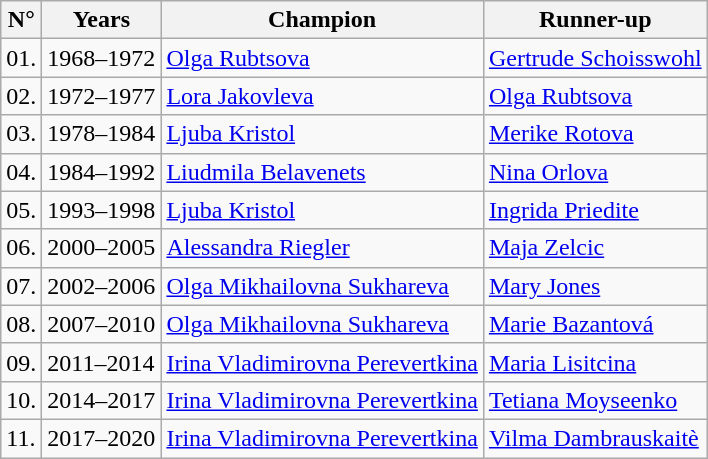<table class="wikitable">
<tr>
<th>N°</th>
<th>Years</th>
<th>Champion</th>
<th>Runner-up</th>
</tr>
<tr>
<td>01.</td>
<td>1968–1972</td>
<td> <a href='#'>Olga Rubtsova</a></td>
<td> <a href='#'>Gertrude Schoisswohl</a></td>
</tr>
<tr>
<td>02.</td>
<td>1972–1977</td>
<td> <a href='#'>Lora Jakovleva</a></td>
<td> <a href='#'>Olga Rubtsova</a></td>
</tr>
<tr>
<td>03.</td>
<td>1978–1984</td>
<td> <a href='#'>Ljuba Kristol</a></td>
<td> <a href='#'>Merike Rotova</a></td>
</tr>
<tr>
<td>04.</td>
<td>1984–1992</td>
<td> <a href='#'>Liudmila Belavenets</a></td>
<td> <a href='#'>Nina Orlova</a></td>
</tr>
<tr>
<td>05.</td>
<td>1993–1998</td>
<td> <a href='#'>Ljuba Kristol</a></td>
<td> <a href='#'>Ingrida Priedite</a></td>
</tr>
<tr>
<td>06.</td>
<td>2000–2005</td>
<td> <a href='#'>Alessandra Riegler</a></td>
<td> <a href='#'>Maja Zelcic</a></td>
</tr>
<tr>
<td>07.</td>
<td>2002–2006</td>
<td> <a href='#'>Olga Mikhailovna Sukhareva</a></td>
<td> <a href='#'>Mary Jones</a></td>
</tr>
<tr>
<td>08.</td>
<td>2007–2010</td>
<td> <a href='#'>Olga Mikhailovna Sukhareva</a></td>
<td> <a href='#'>Marie Bazantová</a></td>
</tr>
<tr>
<td>09.</td>
<td>2011–2014</td>
<td> <a href='#'>Irina Vladimirovna Perevertkina</a></td>
<td> <a href='#'>Maria Lisitcina</a></td>
</tr>
<tr>
<td>10.</td>
<td>2014–2017</td>
<td> <a href='#'>Irina Vladimirovna Perevertkina</a></td>
<td> <a href='#'>Tetiana Moyseenko</a></td>
</tr>
<tr>
<td>11.</td>
<td>2017–2020</td>
<td> <a href='#'>Irina Vladimirovna Perevertkina</a></td>
<td> <a href='#'>Vilma Dambrauskaitè</a></td>
</tr>
</table>
